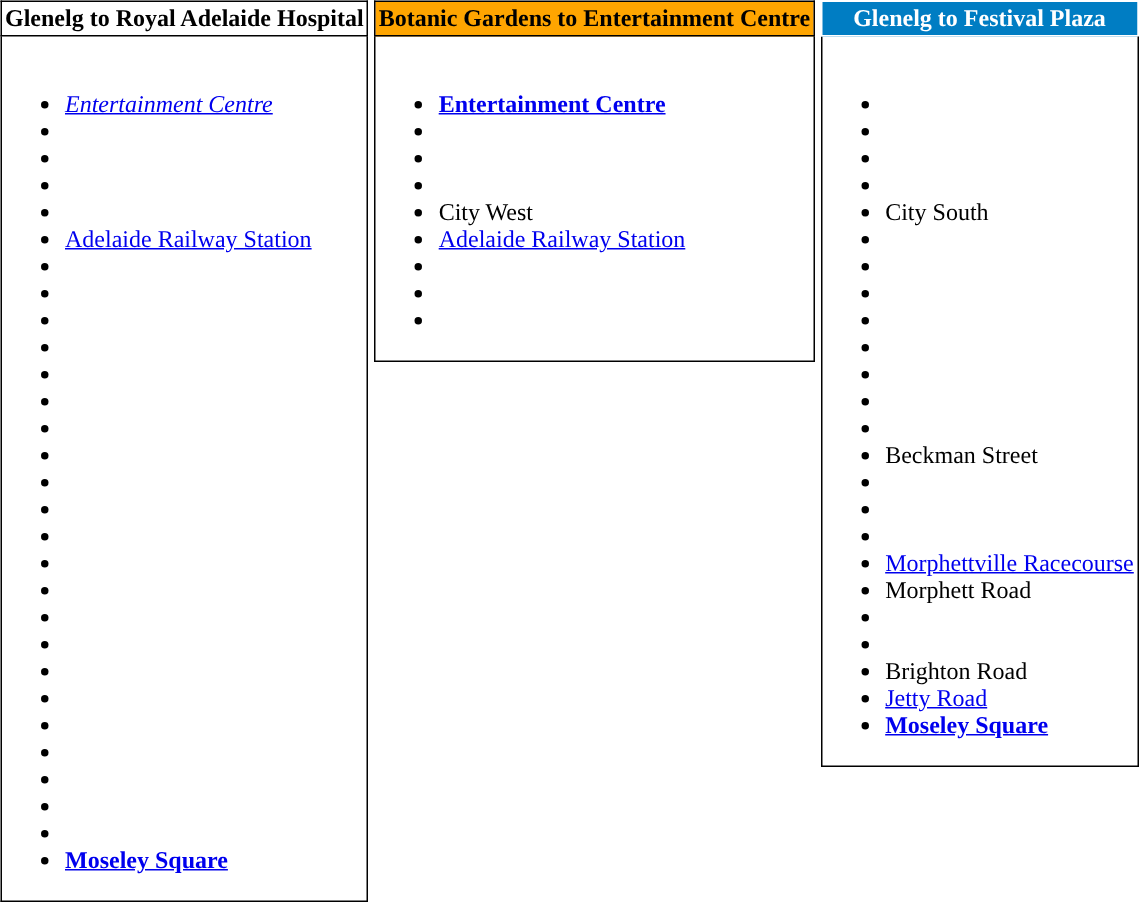<table>
<tr>
<td valign="top"><br><table class="toccolours" border="1" cellpadding="2" cellspacing="1" style="border-collapse: collapse;">
<tr>
<th style="background:#">Glenelg to Royal Adelaide Hospital</th>
</tr>
<tr>
<td valign="top"><br><ul><li><em><a href='#'>Entertainment Centre</a></em> </li><li><em></em> </li><li><em></em> </li><li><strong></strong></li><li></li><li><a href='#'>Adelaide Railway Station</a> </li><li></li><li></li><li></li><li></li><li></li><li></li><li></li><li></li><li></li><li></li><li></li><li></li><li></li><li></li><li></li><li></li><li> </li><li></li><li></li><li></li><li></li><li></li><li><strong><a href='#'>Moseley Square</a></strong></li></ul></td>
</tr>
</table>
</td>
<td valign="top"><br><table class="toccolours" border="1" cellpadding="2" cellspacing="1" style="border-collapse: collapse;">
<tr>
<th style="background:orange; color:black; width: 33%;">Botanic Gardens to Entertainment Centre</th>
</tr>
<tr>
<td valign="top"><br><ul><li><strong><a href='#'>Entertainment Centre</a></strong></li><li></li><li></li><li></li><li>City West</li><li><a href='#'>Adelaide Railway Station</a> </li><li></li><li></li><li><strong></strong></li></ul></td>
</tr>
</table>
</td>
<td valign="top"><br><table class="toccolours" border="1" cellpadding="2" cellspacing="1" style="border-collapse: collapse;">
<tr>
<th style="background:#007DC3; color:white; width: 33%;">Glenelg to Festival Plaza<br></th>
</tr>
<tr>
<td valign="top"><br><ul><li><strong></strong></li><li></li><li></li><li></li><li>City South</li><li></li><li></li><li></li><li></li><li></li><li></li><li></li><li></li><li>Beckman Street</li><li></li><li></li><li></li><li><a href='#'>Morphettville Racecourse</a> </li><li>Morphett Road</li><li></li><li></li><li>Brighton Road</li><li><a href='#'>Jetty Road</a></li><li><strong><a href='#'>Moseley Square</a></strong></li></ul></td>
</tr>
</table>
</td>
</tr>
</table>
